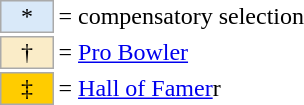<table border=0 cellspacing="0" cellpadding="8">
<tr>
<td><br><table style="margin: 0.75em 0 0 0.5em;">
<tr>
<td style="background:#d9e9f9; border:1px solid #aaa; width:2em; text-align:center;">*</td>
<td>= compensatory selection</td>
<td></td>
</tr>
<tr>
<td style="background:#faecc8; border:1px solid #aaa; width:2em; text-align:center;">†</td>
<td>= <a href='#'>Pro Bowler</a></td>
</tr>
<tr>
<td style="background-color:#FFCC00; border:1px solid #aaaaaa; width:2em; text-align:center;">‡</td>
<td>= <a href='#'>Hall of Famer</a>r</td>
</tr>
</table>
</td>
<td cellspacing="2"><br></td>
</tr>
</table>
